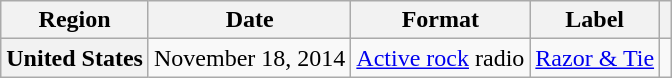<table class="wikitable plainrowheaders">
<tr>
<th scope="col">Region</th>
<th scope="col">Date</th>
<th scope="col">Format</th>
<th scope="col">Label</th>
<th scope="col"></th>
</tr>
<tr>
<th scope="row">United States</th>
<td>November 18, 2014</td>
<td><a href='#'>Active rock</a> radio</td>
<td><a href='#'>Razor & Tie</a></td>
<td align="center"></td>
</tr>
</table>
